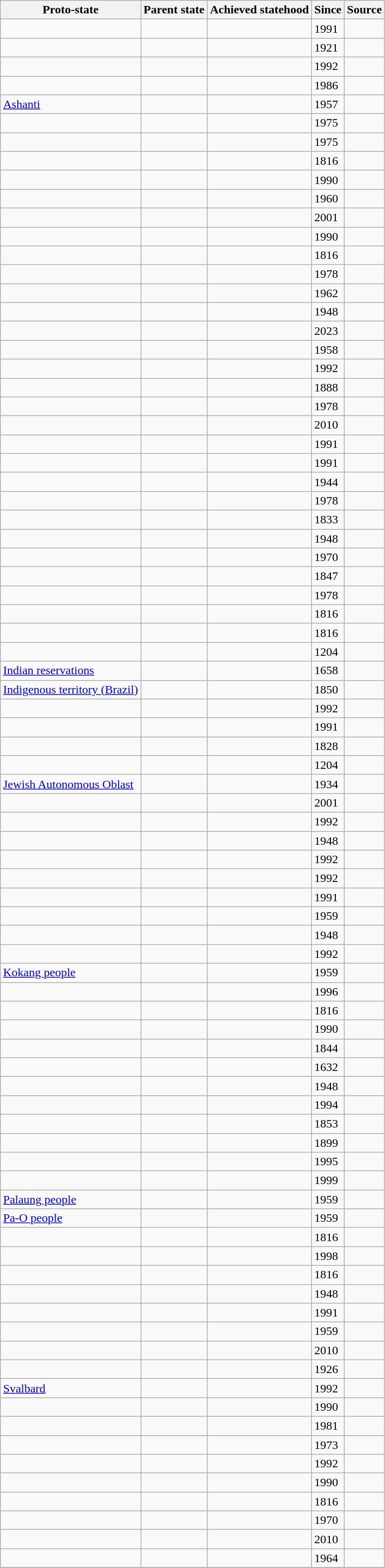<table class="wikitable sortable" style="text-align:left">
<tr>
<th>Proto-state</th>
<th>Parent state</th>
<th>Achieved statehood</th>
<th>Since</th>
<th>Source</th>
</tr>
<tr>
<td></td>
<td></td>
<td></td>
<td>1991</td>
<td></td>
</tr>
<tr>
<td></td>
<td></td>
<td></td>
<td>1921</td>
<td></td>
</tr>
<tr>
<td></td>
<td></td>
<td></td>
<td>1992</td>
<td></td>
</tr>
<tr>
<td></td>
<td></td>
<td></td>
<td>1986</td>
<td></td>
</tr>
<tr>
<td> <a href='#'>Ashanti</a></td>
<td></td>
<td></td>
<td>1957</td>
<td></td>
</tr>
<tr>
<td></td>
<td></td>
<td></td>
<td>1975</td>
<td></td>
</tr>
<tr>
<td></td>
<td></td>
<td></td>
<td>1975</td>
<td></td>
</tr>
<tr>
<td></td>
<td></td>
<td></td>
<td>1816</td>
<td></td>
</tr>
<tr>
<td></td>
<td></td>
<td></td>
<td>1990</td>
<td></td>
</tr>
<tr>
<td></td>
<td></td>
<td></td>
<td>1960</td>
<td></td>
</tr>
<tr>
<td></td>
<td></td>
<td></td>
<td>2001</td>
<td></td>
</tr>
<tr>
<td></td>
<td></td>
<td></td>
<td>1990</td>
<td></td>
</tr>
<tr>
<td></td>
<td></td>
<td></td>
<td>1816</td>
<td></td>
</tr>
<tr>
<td></td>
<td></td>
<td></td>
<td>1978</td>
<td></td>
</tr>
<tr>
<td></td>
<td></td>
<td></td>
<td>1962</td>
<td></td>
</tr>
<tr>
<td></td>
<td></td>
<td></td>
<td>1948</td>
<td></td>
</tr>
<tr>
<td></td>
<td></td>
<td></td>
<td>2023</td>
<td></td>
</tr>
<tr>
<td></td>
<td></td>
<td></td>
<td>1958</td>
<td></td>
</tr>
<tr>
<td></td>
<td></td>
<td></td>
<td>1992</td>
<td></td>
</tr>
<tr>
<td></td>
<td></td>
<td></td>
<td>1888</td>
<td></td>
</tr>
<tr>
<td></td>
<td></td>
<td></td>
<td>1978</td>
<td></td>
</tr>
<tr>
<td></td>
<td></td>
<td></td>
<td>2010</td>
<td></td>
</tr>
<tr>
<td></td>
<td></td>
<td></td>
<td>1991</td>
<td></td>
</tr>
<tr>
<td></td>
<td></td>
<td></td>
<td>1991</td>
<td></td>
</tr>
<tr>
<td></td>
<td></td>
<td></td>
<td>1944</td>
<td></td>
</tr>
<tr>
<td></td>
<td></td>
<td></td>
<td>1978</td>
<td></td>
</tr>
<tr>
<td></td>
<td></td>
<td></td>
<td>1833</td>
<td></td>
</tr>
<tr>
<td></td>
<td></td>
<td></td>
<td>1948</td>
<td></td>
</tr>
<tr>
<td></td>
<td></td>
<td></td>
<td>1970</td>
<td> </td>
</tr>
<tr>
<td></td>
<td></td>
<td></td>
<td>1847</td>
<td></td>
</tr>
<tr>
<td></td>
<td></td>
<td></td>
<td>1978</td>
<td></td>
</tr>
<tr>
<td></td>
<td></td>
<td></td>
<td>1816</td>
<td></td>
</tr>
<tr>
<td></td>
<td></td>
<td></td>
<td>1816</td>
<td></td>
</tr>
<tr>
<td></td>
<td></td>
<td></td>
<td>1204</td>
<td></td>
</tr>
<tr>
<td><a href='#'>Indian reservations</a></td>
<td></td>
<td></td>
<td>1658</td>
<td></td>
</tr>
<tr>
<td><a href='#'>Indigenous territory (Brazil)</a></td>
<td></td>
<td></td>
<td>1850</td>
<td></td>
</tr>
<tr>
<td></td>
<td></td>
<td></td>
<td>1992</td>
<td></td>
</tr>
<tr>
<td></td>
<td></td>
<td></td>
<td>1991</td>
<td></td>
</tr>
<tr>
<td></td>
<td></td>
<td></td>
<td>1828</td>
<td></td>
</tr>
<tr>
<td></td>
<td></td>
<td></td>
<td>1204</td>
<td></td>
</tr>
<tr>
<td> <a href='#'>Jewish Autonomous Oblast</a></td>
<td></td>
<td></td>
<td>1934</td>
<td></td>
</tr>
<tr>
<td></td>
<td></td>
<td></td>
<td>2001</td>
<td></td>
</tr>
<tr>
<td></td>
<td></td>
<td></td>
<td>1992</td>
<td></td>
</tr>
<tr>
<td></td>
<td></td>
<td></td>
<td>1948</td>
<td></td>
</tr>
<tr>
<td></td>
<td></td>
<td></td>
<td>1992</td>
<td></td>
</tr>
<tr>
<td></td>
<td></td>
<td></td>
<td>1992</td>
<td></td>
</tr>
<tr>
<td></td>
<td></td>
<td></td>
<td>1991</td>
<td></td>
</tr>
<tr>
<td></td>
<td></td>
<td></td>
<td>1959</td>
<td></td>
</tr>
<tr>
<td></td>
<td></td>
<td></td>
<td>1948</td>
<td></td>
</tr>
<tr>
<td></td>
<td></td>
<td></td>
<td>1992</td>
<td></td>
</tr>
<tr>
<td><a href='#'>Kokang people</a></td>
<td></td>
<td></td>
<td>1959</td>
<td></td>
</tr>
<tr>
<td></td>
<td></td>
<td></td>
<td>1996</td>
<td></td>
</tr>
<tr>
<td></td>
<td></td>
<td></td>
<td>1816</td>
<td></td>
</tr>
<tr>
<td></td>
<td></td>
<td></td>
<td>1990</td>
<td></td>
</tr>
<tr>
<td></td>
<td></td>
<td></td>
<td>1844</td>
<td></td>
</tr>
<tr>
<td></td>
<td></td>
<td></td>
<td>1632</td>
<td></td>
</tr>
<tr>
<td></td>
<td></td>
<td></td>
<td>1948</td>
<td></td>
</tr>
<tr>
<td></td>
<td></td>
<td></td>
<td>1994</td>
<td></td>
</tr>
<tr>
<td></td>
<td></td>
<td></td>
<td>1853</td>
<td></td>
</tr>
<tr>
<td></td>
<td></td>
<td></td>
<td>1899</td>
<td></td>
</tr>
<tr>
<td></td>
<td></td>
<td></td>
<td>1995</td>
<td></td>
</tr>
<tr>
<td></td>
<td></td>
<td></td>
<td>1999</td>
<td></td>
</tr>
<tr>
<td><a href='#'>Palaung people</a></td>
<td></td>
<td></td>
<td>1959</td>
<td></td>
</tr>
<tr>
<td><a href='#'>Pa-O people</a></td>
<td></td>
<td></td>
<td>1959</td>
<td></td>
</tr>
<tr>
<td></td>
<td></td>
<td></td>
<td>1816</td>
<td></td>
</tr>
<tr>
<td></td>
<td></td>
<td></td>
<td>1998</td>
<td></td>
</tr>
<tr>
<td></td>
<td></td>
<td></td>
<td>1816</td>
<td></td>
</tr>
<tr>
<td></td>
<td></td>
<td></td>
<td>1948</td>
<td></td>
</tr>
<tr>
<td></td>
<td></td>
<td></td>
<td>1991</td>
<td></td>
</tr>
<tr>
<td></td>
<td></td>
<td></td>
<td>1959</td>
<td></td>
</tr>
<tr>
<td></td>
<td></td>
<td></td>
<td>2010</td>
<td></td>
</tr>
<tr>
<td></td>
<td></td>
<td></td>
<td>1926</td>
<td></td>
</tr>
<tr>
<td> <a href='#'>Svalbard</a></td>
<td></td>
<td></td>
<td>1992</td>
<td></td>
</tr>
<tr>
<td></td>
<td></td>
<td></td>
<td>1990</td>
<td></td>
</tr>
<tr>
<td></td>
<td></td>
<td></td>
<td>1981</td>
<td></td>
</tr>
<tr>
<td></td>
<td></td>
<td></td>
<td>1973</td>
<td></td>
</tr>
<tr>
<td></td>
<td></td>
<td></td>
<td>1992</td>
<td></td>
</tr>
<tr>
<td></td>
<td></td>
<td></td>
<td>1990</td>
<td></td>
</tr>
<tr>
<td></td>
<td></td>
<td></td>
<td>1816</td>
<td></td>
</tr>
<tr>
<td></td>
<td></td>
<td></td>
<td>1970</td>
<td></td>
</tr>
<tr>
<td></td>
<td></td>
<td></td>
<td>2010</td>
<td></td>
</tr>
<tr>
<td></td>
<td></td>
<td></td>
<td>1964</td>
<td></td>
</tr>
<tr>
</tr>
</table>
